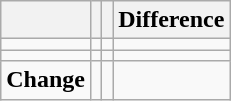<table class="wikitable">
<tr>
<th></th>
<th></th>
<th></th>
<th>Difference</th>
</tr>
<tr>
<td></td>
<td></td>
<td></td>
<td></td>
</tr>
<tr>
<td></td>
<td></td>
<td></td>
<td></td>
</tr>
<tr>
<td><strong>Change</strong></td>
<td></td>
<td></td>
<td></td>
</tr>
</table>
